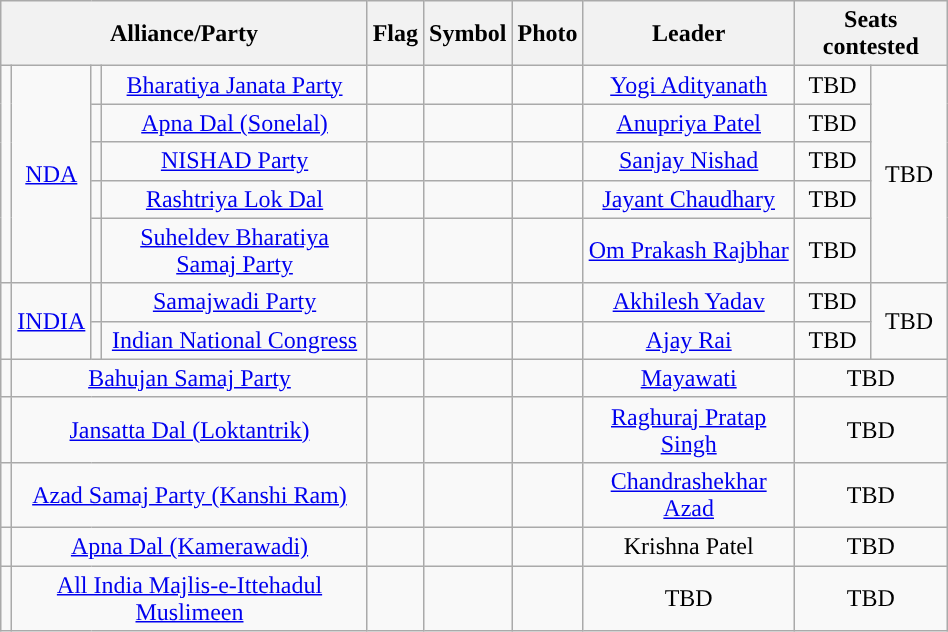<table class="wikitable sortable" width="50%" style="text-align:center;">
<tr>
<th colspan=4>Alliance/Party</th>
<th>Flag</th>
<th>Symbol</th>
<th>Photo</th>
<th>Leader</th>
<th colspan=4>Seats contested</th>
</tr>
<tr>
<td rowspan=5 style="text-align:center; background:"></td>
<td rowspan=5><a href='#'>NDA</a></td>
<td style="text-align:center; background:"></td>
<td><a href='#'>Bharatiya Janata Party</a></td>
<td></td>
<td></td>
<td></td>
<td><a href='#'>Yogi Adityanath</a></td>
<td>TBD</td>
<td rowspan=5>TBD</td>
</tr>
<tr>
<td></td>
<td><a href='#'>Apna Dal (Sonelal)</a></td>
<td></td>
<td></td>
<td></td>
<td><a href='#'>Anupriya Patel</a></td>
<td>TBD</td>
</tr>
<tr>
<td></td>
<td><a href='#'>NISHAD Party</a></td>
<td></td>
<td></td>
<td></td>
<td><a href='#'>Sanjay Nishad</a></td>
<td>TBD</td>
</tr>
<tr>
<td></td>
<td><a href='#'>Rashtriya Lok Dal</a></td>
<td></td>
<td></td>
<td></td>
<td><a href='#'>Jayant Chaudhary</a></td>
<td>TBD</td>
</tr>
<tr>
<td></td>
<td><a href='#'>Suheldev Bharatiya Samaj Party</a></td>
<td></td>
<td></td>
<td></td>
<td><a href='#'>Om Prakash Rajbhar</a></td>
<td>TBD</td>
</tr>
<tr>
<td rowspan=2 style="text-align:center; background:"></td>
<td rowspan=2><a href='#'>INDIA</a></td>
<td></td>
<td><a href='#'>Samajwadi Party</a></td>
<td></td>
<td></td>
<td></td>
<td><a href='#'>Akhilesh Yadav</a></td>
<td>TBD</td>
<td rowspan=2>TBD</td>
</tr>
<tr>
<td></td>
<td><a href='#'>Indian National Congress</a></td>
<td></td>
<td></td>
<td></td>
<td><a href='#'>Ajay Rai</a></td>
<td>TBD</td>
</tr>
<tr>
<td></td>
<td colspan="3"><a href='#'>Bahujan Samaj Party</a></td>
<td></td>
<td></td>
<td></td>
<td><a href='#'>Mayawati</a></td>
<td colspan="3">TBD</td>
</tr>
<tr>
<td></td>
<td colspan="3"><a href='#'>Jansatta Dal (Loktantrik)</a></td>
<td></td>
<td></td>
<td></td>
<td><a href='#'>Raghuraj Pratap Singh</a></td>
<td colspan="3">TBD</td>
</tr>
<tr>
<td></td>
<td colspan="3"><a href='#'>Azad Samaj Party (Kanshi Ram)</a></td>
<td></td>
<td></td>
<td></td>
<td><a href='#'>Chandrashekhar Azad</a></td>
<td colspan="3">TBD</td>
</tr>
<tr>
<td></td>
<td colspan="3"><a href='#'>Apna Dal (Kamerawadi)</a></td>
<td></td>
<td></td>
<td></td>
<td>Krishna Patel</td>
<td colspan="3">TBD</td>
</tr>
<tr>
<td></td>
<td colspan="3"><a href='#'>All India Majlis-e-Ittehadul Muslimeen</a></td>
<td></td>
<td></td>
<td></td>
<td>TBD</td>
<td colspan="3">TBD</td>
</tr>
</table>
